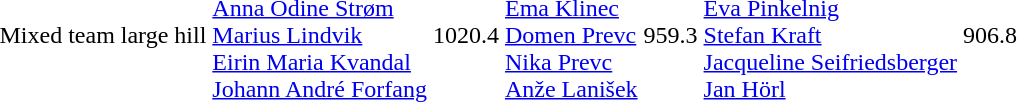<table>
<tr>
<td>Mixed team large hill<br></td>
<td><br><a href='#'>Anna Odine Strøm</a><br><a href='#'>Marius Lindvik</a><br><a href='#'>Eirin Maria Kvandal</a><br><a href='#'>Johann André Forfang</a></td>
<td>1020.4</td>
<td><br><a href='#'>Ema Klinec</a><br><a href='#'>Domen Prevc</a><br><a href='#'>Nika Prevc</a><br><a href='#'>Anže Lanišek</a></td>
<td>959.3</td>
<td><br><a href='#'>Eva Pinkelnig</a><br><a href='#'>Stefan Kraft</a><br><a href='#'>Jacqueline Seifriedsberger</a><br><a href='#'>Jan Hörl</a></td>
<td>906.8</td>
</tr>
</table>
